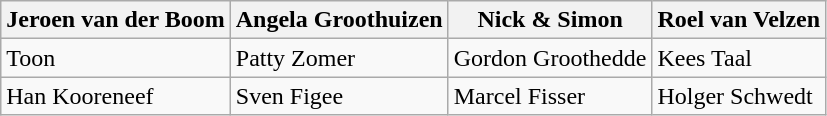<table class="wikitable">
<tr>
<th>Jeroen van der Boom</th>
<th>Angela Groothuizen</th>
<th>Nick & Simon</th>
<th>Roel van Velzen</th>
</tr>
<tr>
<td>Toon</td>
<td>Patty Zomer</td>
<td>Gordon Groothedde</td>
<td>Kees Taal</td>
</tr>
<tr>
<td>Han Kooreneef</td>
<td>Sven Figee</td>
<td>Marcel Fisser</td>
<td>Holger Schwedt</td>
</tr>
</table>
